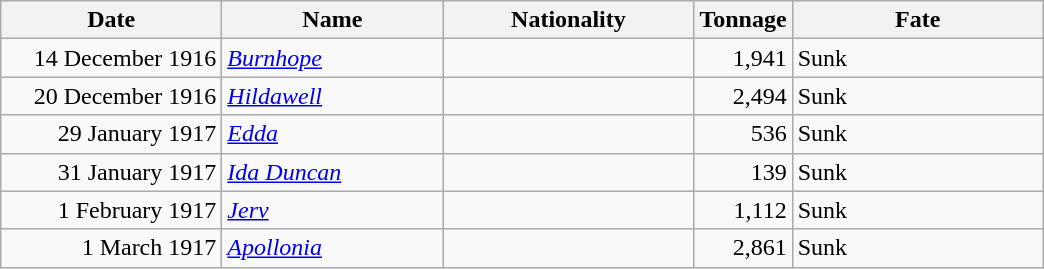<table class="wikitable sortable">
<tr>
<th width="140px">Date</th>
<th width="140px">Name</th>
<th width="160px">Nationality</th>
<th width="25px">Tonnage</th>
<th width="160px">Fate</th>
</tr>
<tr>
<td align="right">14 December 1916</td>
<td align="left"><a href='#'><em>Burnhope</em></a></td>
<td align="left"></td>
<td align="right">1,941</td>
<td align="left">Sunk</td>
</tr>
<tr>
<td align="right">20 December 1916</td>
<td align="left"><a href='#'><em>Hildawell</em></a></td>
<td align="left"></td>
<td align="right">2,494</td>
<td align="left">Sunk</td>
</tr>
<tr>
<td align="right">29 January 1917</td>
<td align="left"><a href='#'><em>Edda</em></a></td>
<td align="left"></td>
<td align="right">536</td>
<td align="left">Sunk</td>
</tr>
<tr>
<td align="right">31 January 1917</td>
<td align="left"><a href='#'><em>Ida Duncan</em></a></td>
<td align="left"></td>
<td align="right">139</td>
<td align="left">Sunk</td>
</tr>
<tr>
<td align="right">1 February 1917</td>
<td align="left"><a href='#'><em>Jerv</em></a></td>
<td align="left"></td>
<td align="right">1,112</td>
<td align="left">Sunk</td>
</tr>
<tr>
<td align="right">1 March 1917</td>
<td align="left"><a href='#'><em>Apollonia</em></a></td>
<td align="left"></td>
<td align="right">2,861</td>
<td align="left">Sunk</td>
</tr>
</table>
